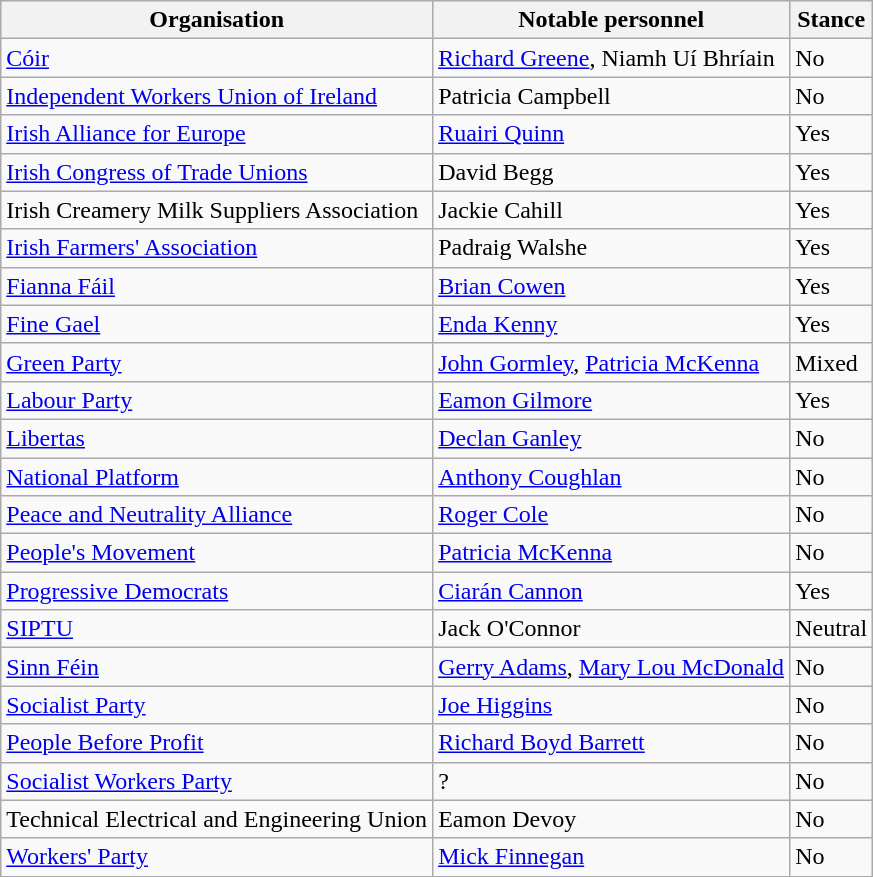<table class="wikitable sortable">
<tr>
<th>Organisation</th>
<th>Notable personnel</th>
<th>Stance</th>
</tr>
<tr>
<td><a href='#'>Cóir</a></td>
<td><a href='#'>Richard Greene</a>, Niamh Uí Bhríain</td>
<td>No</td>
</tr>
<tr>
<td><a href='#'>Independent Workers Union of Ireland</a></td>
<td>Patricia Campbell</td>
<td>No</td>
</tr>
<tr>
<td><a href='#'>Irish Alliance for Europe</a></td>
<td><a href='#'>Ruairi Quinn</a></td>
<td>Yes</td>
</tr>
<tr>
<td><a href='#'>Irish Congress of Trade Unions</a></td>
<td>David Begg</td>
<td>Yes</td>
</tr>
<tr>
<td>Irish Creamery Milk Suppliers Association</td>
<td>Jackie Cahill</td>
<td>Yes</td>
</tr>
<tr>
<td><a href='#'>Irish Farmers' Association</a></td>
<td>Padraig Walshe</td>
<td>Yes</td>
</tr>
<tr>
<td><a href='#'>Fianna Fáil</a></td>
<td><a href='#'>Brian Cowen</a></td>
<td>Yes</td>
</tr>
<tr>
<td><a href='#'>Fine Gael</a></td>
<td><a href='#'>Enda Kenny</a></td>
<td>Yes</td>
</tr>
<tr>
<td><a href='#'>Green Party</a></td>
<td><a href='#'>John Gormley</a>, <a href='#'>Patricia McKenna</a></td>
<td>Mixed</td>
</tr>
<tr>
<td><a href='#'>Labour Party</a></td>
<td><a href='#'>Eamon Gilmore</a></td>
<td>Yes</td>
</tr>
<tr>
<td><a href='#'>Libertas</a></td>
<td><a href='#'>Declan Ganley</a></td>
<td>No</td>
</tr>
<tr>
<td><a href='#'>National Platform</a></td>
<td><a href='#'>Anthony Coughlan</a></td>
<td>No</td>
</tr>
<tr>
<td><a href='#'>Peace and Neutrality Alliance</a></td>
<td><a href='#'>Roger Cole</a></td>
<td>No</td>
</tr>
<tr>
<td><a href='#'>People's Movement</a></td>
<td><a href='#'>Patricia McKenna</a></td>
<td>No</td>
</tr>
<tr>
<td><a href='#'>Progressive Democrats</a></td>
<td><a href='#'>Ciarán Cannon</a></td>
<td>Yes</td>
</tr>
<tr>
<td><a href='#'>SIPTU</a></td>
<td>Jack O'Connor</td>
<td>Neutral</td>
</tr>
<tr>
<td><a href='#'>Sinn Féin</a></td>
<td><a href='#'>Gerry Adams</a>, <a href='#'>Mary Lou McDonald</a></td>
<td>No</td>
</tr>
<tr>
<td><a href='#'>Socialist Party</a></td>
<td><a href='#'>Joe Higgins</a></td>
<td>No</td>
</tr>
<tr>
<td><a href='#'>People Before Profit</a></td>
<td><a href='#'>Richard Boyd Barrett</a></td>
<td>No</td>
</tr>
<tr>
<td><a href='#'>Socialist Workers Party</a></td>
<td>?</td>
<td>No</td>
</tr>
<tr>
<td>Technical Electrical and Engineering Union</td>
<td>Eamon Devoy</td>
<td>No</td>
</tr>
<tr>
<td><a href='#'>Workers' Party</a></td>
<td><a href='#'>Mick Finnegan</a></td>
<td>No</td>
</tr>
</table>
